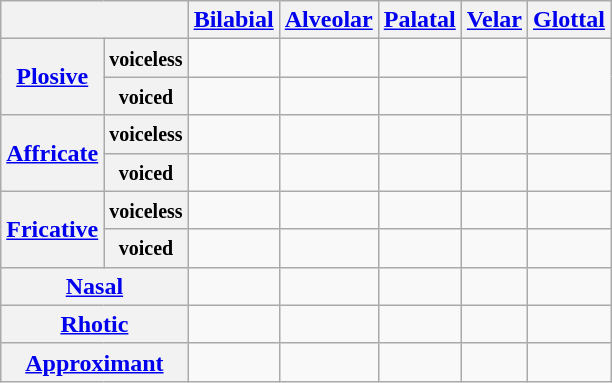<table class="wikitable" style=text-align:center>
<tr>
<th colspan="2"></th>
<th><a href='#'>Bilabial</a></th>
<th><a href='#'>Alveolar</a></th>
<th><a href='#'>Palatal</a></th>
<th><a href='#'>Velar</a></th>
<th><a href='#'>Glottal</a></th>
</tr>
<tr>
<th rowspan="2"><a href='#'>Plosive</a></th>
<th><small>voiceless</small></th>
<td></td>
<td></td>
<td></td>
<td></td>
<td rowspan="2"></td>
</tr>
<tr>
<th><small>voiced</small></th>
<td></td>
<td></td>
<td></td>
<td></td>
</tr>
<tr>
<th rowspan="2"><a href='#'>Affricate</a></th>
<th><small>voiceless</small></th>
<td></td>
<td></td>
<td></td>
<td></td>
<td></td>
</tr>
<tr>
<th><small>voiced</small></th>
<td></td>
<td></td>
<td></td>
<td></td>
<td></td>
</tr>
<tr>
<th rowspan="2"><a href='#'>Fricative</a></th>
<th><small>voiceless</small></th>
<td></td>
<td></td>
<td></td>
<td></td>
<td></td>
</tr>
<tr>
<th><small>voiced</small></th>
<td></td>
<td></td>
<td></td>
<td></td>
<td></td>
</tr>
<tr>
<th colspan="2"><a href='#'>Nasal</a></th>
<td></td>
<td></td>
<td></td>
<td></td>
<td></td>
</tr>
<tr>
<th colspan="2"><a href='#'>Rhotic</a></th>
<td></td>
<td></td>
<td></td>
<td></td>
<td></td>
</tr>
<tr>
<th colspan="2"><a href='#'>Approximant</a></th>
<td></td>
<td></td>
<td></td>
<td></td>
<td></td>
</tr>
</table>
